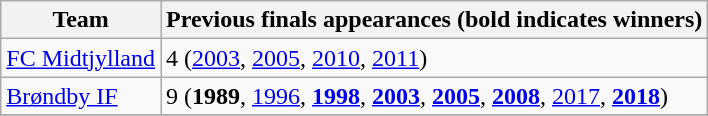<table class="wikitable">
<tr>
<th>Team</th>
<th>Previous finals appearances (bold indicates winners)</th>
</tr>
<tr>
<td><a href='#'>FC Midtjylland</a></td>
<td>4 (<a href='#'>2003</a>, <a href='#'>2005</a>, <a href='#'>2010</a>, <a href='#'>2011</a>)</td>
</tr>
<tr>
<td><a href='#'>Brøndby IF</a></td>
<td>9 (<strong>1989</strong>, <a href='#'>1996</a>, <strong><a href='#'>1998</a></strong>, <strong><a href='#'>2003</a></strong>, <strong><a href='#'>2005</a></strong>, <strong><a href='#'>2008</a></strong>, <a href='#'>2017</a>, <strong><a href='#'>2018</a></strong>)</td>
</tr>
<tr>
</tr>
</table>
